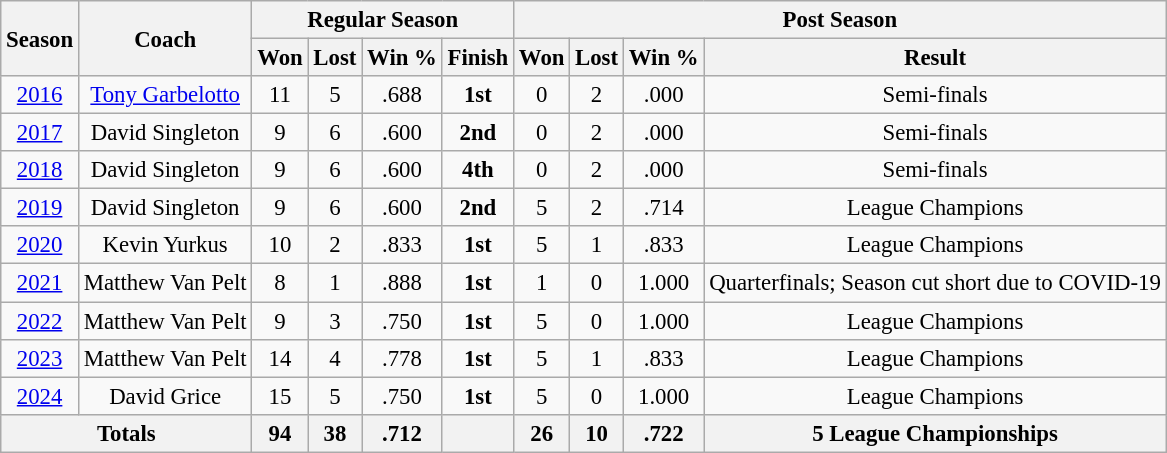<table class="wikitable" style="font-size: 95%; text-align:center;">
<tr>
<th rowspan="2">Season</th>
<th rowspan="2">Coach</th>
<th colspan="4">Regular Season</th>
<th colspan="4">Post Season</th>
</tr>
<tr>
<th>Won</th>
<th>Lost</th>
<th>Win %</th>
<th>Finish</th>
<th>Won</th>
<th>Lost</th>
<th>Win %</th>
<th>Result</th>
</tr>
<tr>
<td><a href='#'>2016</a></td>
<td><a href='#'>Tony Garbelotto</a></td>
<td>11</td>
<td>5</td>
<td>.688</td>
<td><strong>1st</strong></td>
<td>0</td>
<td>2</td>
<td>.000</td>
<td>Semi-finals</td>
</tr>
<tr>
<td><a href='#'>2017</a></td>
<td>David Singleton</td>
<td>9</td>
<td>6</td>
<td>.600</td>
<td><strong>2nd</strong></td>
<td>0</td>
<td>2</td>
<td>.000</td>
<td>Semi-finals</td>
</tr>
<tr>
<td><a href='#'>2018</a></td>
<td>David Singleton</td>
<td>9</td>
<td>6</td>
<td>.600</td>
<td><strong>4th</strong></td>
<td>0</td>
<td>2</td>
<td>.000</td>
<td>Semi-finals</td>
</tr>
<tr>
<td><a href='#'>2019</a></td>
<td>David Singleton</td>
<td>9</td>
<td>6</td>
<td>.600</td>
<td><strong>2nd</strong></td>
<td>5</td>
<td>2</td>
<td>.714</td>
<td>League Champions</td>
</tr>
<tr>
<td><a href='#'>2020</a></td>
<td>Kevin Yurkus</td>
<td>10</td>
<td>2</td>
<td>.833</td>
<td><strong>1st</strong></td>
<td>5</td>
<td>1</td>
<td>.833</td>
<td>League Champions</td>
</tr>
<tr>
<td><a href='#'>2021</a></td>
<td>Matthew Van Pelt</td>
<td>8</td>
<td>1</td>
<td>.888</td>
<td><strong>1st</strong></td>
<td>1</td>
<td>0</td>
<td>1.000</td>
<td>Quarterfinals; Season cut short due to COVID-19</td>
</tr>
<tr>
<td><a href='#'>2022</a></td>
<td>Matthew Van Pelt</td>
<td>9</td>
<td>3</td>
<td>.750</td>
<td><strong>1st</strong></td>
<td>5</td>
<td>0</td>
<td>1.000</td>
<td>League Champions</td>
</tr>
<tr>
<td><a href='#'>2023</a></td>
<td>Matthew Van Pelt</td>
<td>14</td>
<td>4</td>
<td>.778</td>
<td><strong>1st</strong></td>
<td>5</td>
<td>1</td>
<td>.833</td>
<td>League Champions</td>
</tr>
<tr>
<td><a href='#'>2024</a></td>
<td>David Grice</td>
<td>15</td>
<td>5</td>
<td>.750</td>
<td><strong>1st</strong></td>
<td>5</td>
<td>0</td>
<td>1.000</td>
<td>League Champions</td>
</tr>
<tr>
<th colspan="2">Totals</th>
<th>94</th>
<th>38</th>
<th>.712</th>
<th></th>
<th>26</th>
<th>10</th>
<th>.722</th>
<th>5 League Championships</th>
</tr>
</table>
